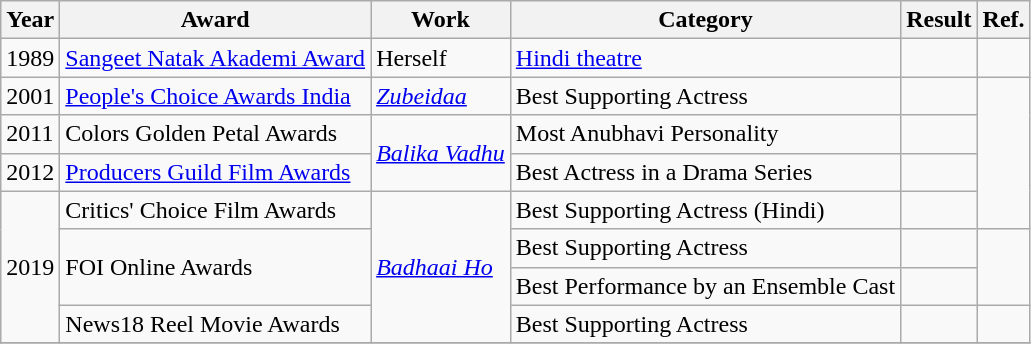<table class="wikitable sortable">
<tr>
<th>Year</th>
<th>Award</th>
<th>Work</th>
<th>Category</th>
<th>Result</th>
<th>Ref.</th>
</tr>
<tr>
<td>1989</td>
<td><a href='#'>Sangeet Natak Akademi Award</a></td>
<td>Herself</td>
<td><a href='#'>Hindi theatre</a></td>
<td></td>
<td></td>
</tr>
<tr>
<td>2001</td>
<td><a href='#'>People's Choice Awards India</a></td>
<td><em><a href='#'>Zubeidaa</a></em></td>
<td>Best Supporting Actress</td>
<td></td>
<td rowspan="4"></td>
</tr>
<tr>
<td>2011</td>
<td>Colors Golden Petal Awards</td>
<td rowspan="2"><em><a href='#'>Balika Vadhu</a></em></td>
<td>Most Anubhavi Personality</td>
<td></td>
</tr>
<tr>
<td>2012</td>
<td><a href='#'>Producers Guild Film Awards</a></td>
<td>Best Actress in a Drama Series</td>
<td></td>
</tr>
<tr>
<td rowspan="4">2019</td>
<td>Critics' Choice Film Awards</td>
<td rowspan="4"><em><a href='#'>Badhaai Ho</a></em></td>
<td>Best Supporting Actress (Hindi)</td>
<td></td>
</tr>
<tr>
<td rowspan="2">FOI Online Awards</td>
<td>Best Supporting Actress</td>
<td></td>
<td rowspan="2"></td>
</tr>
<tr>
<td>Best Performance by an Ensemble Cast</td>
<td></td>
</tr>
<tr>
<td>News18 Reel Movie Awards</td>
<td>Best Supporting Actress</td>
<td></td>
<td></td>
</tr>
<tr>
</tr>
</table>
